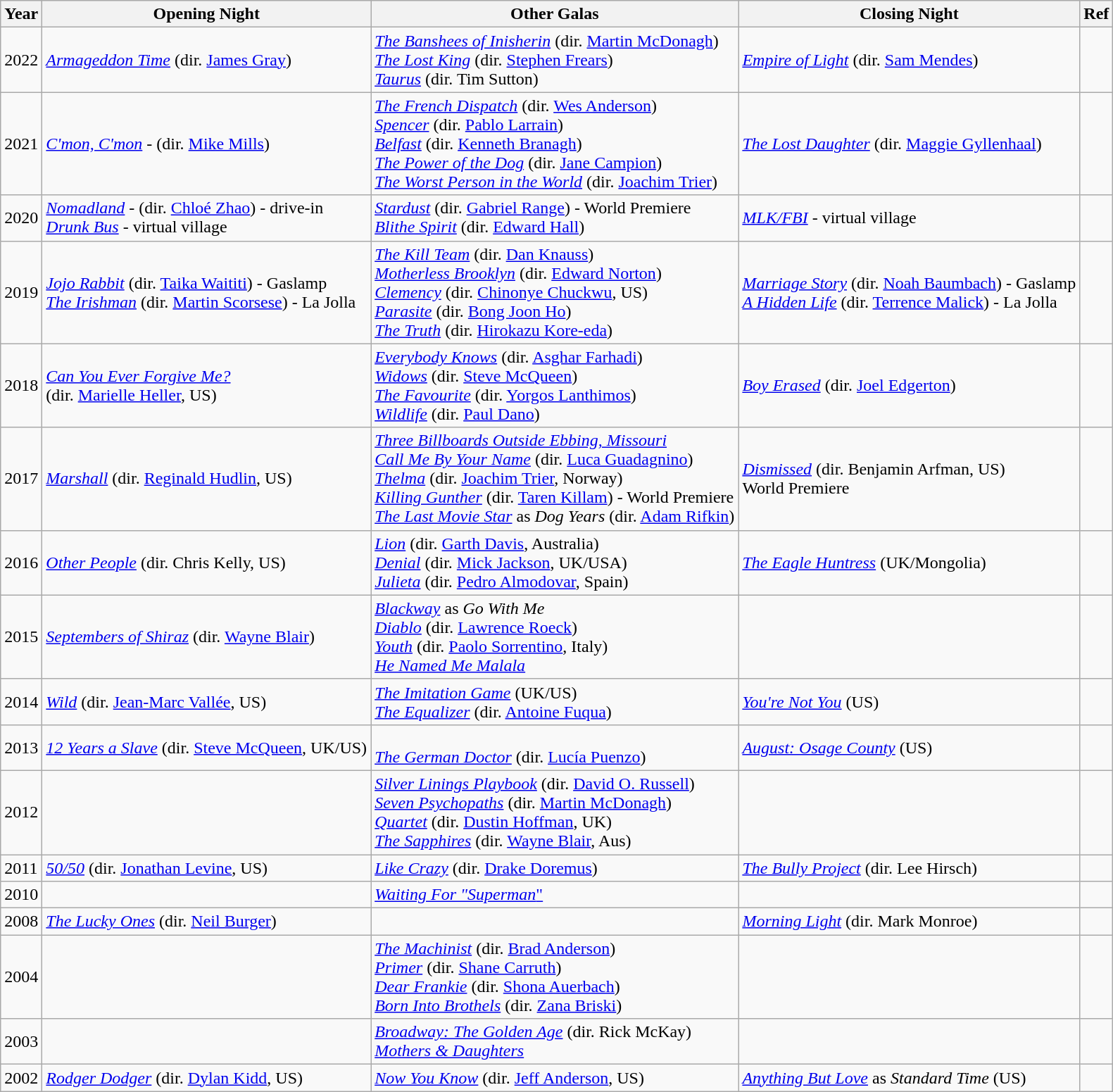<table class="wikitable">
<tr>
<th>Year</th>
<th>Opening Night</th>
<th>Other Galas</th>
<th>Closing Night</th>
<th>Ref</th>
</tr>
<tr>
<td>2022</td>
<td><em><a href='#'>Armageddon Time</a></em> (dir. <a href='#'>James Gray</a>)</td>
<td><em><a href='#'>The Banshees of Inisherin</a></em> (dir. <a href='#'>Martin McDonagh</a>)<br><em><a href='#'>The Lost King</a></em> (dir. <a href='#'>Stephen Frears</a>)<br><em><a href='#'>Taurus</a></em> (dir. Tim Sutton)</td>
<td><em><a href='#'>Empire of Light</a></em> (dir. <a href='#'>Sam Mendes</a>)</td>
<td></td>
</tr>
<tr>
<td>2021</td>
<td><em><a href='#'>C'mon, C'mon</a></em> - (dir. <a href='#'>Mike Mills</a>)</td>
<td><em><a href='#'>The French Dispatch</a></em> (dir. <a href='#'>Wes Anderson</a>)<br><a href='#'><em>Spencer</em></a>  (dir. <a href='#'>Pablo Larrain</a>)<br><em><a href='#'>Belfast</a></em> (dir. <a href='#'>Kenneth Branagh</a>)<br><a href='#'><em>The Power of the Dog</em></a> (dir. <a href='#'>Jane Campion</a>)<br><em><a href='#'>The Worst Person in the World</a></em> (dir. <a href='#'>Joachim Trier</a>)</td>
<td><em><a href='#'>The Lost Daughter</a></em> (dir. <a href='#'>Maggie Gyllenhaal</a>)</td>
<td></td>
</tr>
<tr>
<td>2020</td>
<td><em><a href='#'>Nomadland</a> -</em> (dir. <a href='#'>Chloé Zhao</a>) - drive-in<br><em><a href='#'>Drunk Bus</a></em> - virtual village</td>
<td><a href='#'><em>Stardust</em></a> (dir. <a href='#'>Gabriel Range</a>) - World Premiere<br><a href='#'><em>Blithe Spirit</em></a> (dir. <a href='#'>Edward Hall</a>)</td>
<td><em><a href='#'>MLK/FBI</a></em> - virtual village</td>
<td></td>
</tr>
<tr>
<td>2019</td>
<td><em><a href='#'>Jojo Rabbit</a></em> (dir. <a href='#'>Taika Waititi</a>) - Gaslamp<br><a href='#'><em>The Irishman</em></a> (dir. <a href='#'>Martin Scorsese</a>) - La Jolla</td>
<td><em><a href='#'>The Kill Team</a></em> (dir. <a href='#'>Dan Knauss</a>)<br><a href='#'><em>Motherless Brooklyn</em></a> (dir. <a href='#'>Edward Norton</a>)<br><em><a href='#'>Clemency</a></em> (dir. <a href='#'>Chinonye Chuckwu</a>, US)<br><em><a href='#'>Parasite</a></em> (dir. <a href='#'>Bong Joon Ho</a>)<br><em><a href='#'>The Truth</a></em> (dir. <a href='#'>Hirokazu Kore-eda</a>)</td>
<td><em><a href='#'>Marriage Story</a></em> (dir. <a href='#'>Noah Baumbach</a>) - Gaslamp<br><a href='#'><em>A Hidden Life</em></a> (dir. <a href='#'>Terrence Malick</a>) - La Jolla</td>
<td></td>
</tr>
<tr>
<td>2018</td>
<td><a href='#'><em>Can You Ever Forgive Me?</em></a><br>(dir. <a href='#'>Marielle Heller</a>, US)</td>
<td><a href='#'><em>Everybody Knows</em></a> (dir. <a href='#'>Asghar Farhadi</a>)<br><a href='#'><em>Widows</em></a> (dir. <a href='#'>Steve McQueen</a>)<br><a href='#'><em>The Favourite</em></a> (dir. <a href='#'>Yorgos Lanthimos</a>)<br><a href='#'><em>Wildlife</em></a> (dir. <a href='#'>Paul Dano</a>)</td>
<td><em><a href='#'>Boy Erased</a></em> (dir. <a href='#'>Joel Edgerton</a>)</td>
<td></td>
</tr>
<tr>
<td>2017</td>
<td><a href='#'><em>Marshall</em></a> (dir. <a href='#'>Reginald Hudlin</a>, US)</td>
<td><em><a href='#'>Three Billboards Outside Ebbing, Missouri</a></em><br><a href='#'><em>Call Me By Your Name</em></a> (dir. <a href='#'>Luca Guadagnino</a>)<br><a href='#'><em>Thelma</em></a> (dir. <a href='#'>Joachim Trier</a>, Norway)<br><em><a href='#'>Killing Gunther</a></em> (dir. <a href='#'>Taren Killam</a>) - World Premiere<br><em><a href='#'>The Last Movie Star</a></em> as <em>Dog Years</em> (dir. <a href='#'>Adam Rifkin</a>)</td>
<td><a href='#'><em>Dismissed</em></a> (dir. Benjamin Arfman, US)<br>World Premiere</td>
<td></td>
</tr>
<tr>
<td>2016</td>
<td><a href='#'><em>Other People</em></a> (dir. Chris Kelly, US)</td>
<td><a href='#'><em>Lion</em></a> (dir. <a href='#'>Garth Davis</a>, Australia)<br><a href='#'><em>Denial</em></a> (dir. <a href='#'>Mick Jackson</a>, UK/USA)<br><a href='#'><em>Julieta</em></a> (dir. <a href='#'>Pedro Almodovar</a>, Spain)</td>
<td><em><a href='#'>The Eagle Huntress</a></em> (UK/Mongolia)</td>
<td></td>
</tr>
<tr>
<td>2015</td>
<td><em><a href='#'>Septembers of Shiraz</a></em> (dir. <a href='#'>Wayne Blair</a>)</td>
<td><em><a href='#'>Blackway</a></em> as <em>Go With Me</em><br><a href='#'><em>Diablo</em></a> (dir. <a href='#'>Lawrence Roeck</a>)<br><a href='#'><em>Youth</em></a> (dir. <a href='#'>Paolo Sorrentino</a>, Italy)<br><em><a href='#'>He Named Me Malala</a></em></td>
<td></td>
<td></td>
</tr>
<tr>
<td>2014</td>
<td><a href='#'><em>Wild</em></a> (dir. <a href='#'>Jean-Marc Vallée</a>, US)</td>
<td><em><a href='#'>The Imitation Game</a></em> (UK/US)<br><a href='#'><em>The Equalizer</em></a> (dir. <a href='#'>Antoine Fuqua</a>)</td>
<td><em><a href='#'>You're Not You</a></em> (US)</td>
<td></td>
</tr>
<tr>
<td>2013</td>
<td><a href='#'><em>12 Years a Slave</em></a> (dir. <a href='#'>Steve McQueen</a>, UK/US)</td>
<td><br><em><a href='#'>The German Doctor</a></em> (dir. <a href='#'>Lucía Puenzo</a>)</td>
<td><a href='#'><em>August: Osage County</em></a> (US)</td>
<td></td>
</tr>
<tr>
<td>2012</td>
<td></td>
<td><em><a href='#'>Silver Linings Playbook</a></em> (dir. <a href='#'>David O. Russell</a>)<br><em><a href='#'>Seven Psychopaths</a></em> (dir. <a href='#'>Martin McDonagh</a>)<br><a href='#'><em>Quartet</em></a> (dir. <a href='#'>Dustin Hoffman</a>, UK)<br><a href='#'><em>The Sapphires</em></a> (dir. <a href='#'>Wayne Blair</a>, Aus)</td>
<td></td>
<td></td>
</tr>
<tr>
<td>2011</td>
<td><a href='#'><em>50/50</em></a> (dir. <a href='#'>Jonathan Levine</a>, US)</td>
<td><em><a href='#'>Like Crazy</a></em> (dir. <a href='#'>Drake Doremus</a>)</td>
<td><a href='#'><em>The Bully Project</em></a> (dir. Lee Hirsch)</td>
<td></td>
</tr>
<tr>
<td>2010</td>
<td></td>
<td><a href='#'><em>Waiting For "Superman</em>"</a></td>
<td></td>
<td></td>
</tr>
<tr>
<td>2008</td>
<td><a href='#'><em>The Lucky Ones</em></a> (dir. <a href='#'>Neil Burger</a>)</td>
<td></td>
<td><a href='#'><em>Morning Light</em></a> (dir. Mark Monroe)</td>
<td></td>
</tr>
<tr>
<td>2004</td>
<td></td>
<td><em><a href='#'>The Machinist</a></em> (dir. <a href='#'>Brad Anderson</a>)<br><a href='#'><em>Primer</em></a> (dir. <a href='#'>Shane Carruth</a>)<br><em><a href='#'>Dear Frankie</a></em> (dir. <a href='#'>Shona Auerbach</a>)<br><a href='#'><em>Born Into Brothels</em></a> (dir. <a href='#'>Zana Briski</a>)</td>
<td></td>
<td></td>
</tr>
<tr>
<td>2003</td>
<td></td>
<td><a href='#'><em>Broadway: The Golden Age</em></a> (dir. Rick McKay)<br><a href='#'><em>Mothers & Daughters</em></a></td>
<td></td>
<td></td>
</tr>
<tr>
<td>2002</td>
<td><a href='#'><em>Rodger Dodger</em></a> (dir. <a href='#'>Dylan Kidd</a>, US)</td>
<td><a href='#'><em>Now You Know</em></a> (dir. <a href='#'>Jeff Anderson</a>, US)</td>
<td><em><a href='#'>Anything But Love</a></em> as <em>Standard Time</em> (US)</td>
<td></td>
</tr>
</table>
